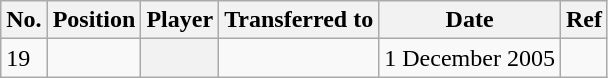<table class="wikitable plainrowheaders sortable" style="text-align:center; text-align:left">
<tr>
<th scope="col">No.</th>
<th scope="col">Position</th>
<th scope="col">Player</th>
<th scope="col">Transferred to</th>
<th scope="col">Date</th>
<th scope="col" class="unsortable">Ref</th>
</tr>
<tr>
<td>19</td>
<td></td>
<th scope="row"></th>
<td></td>
<td>1 December 2005</td>
<td></td>
</tr>
</table>
